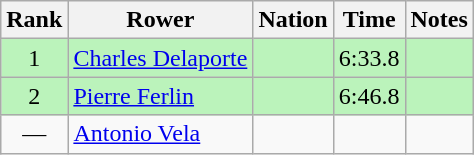<table class="wikitable sortable" style="text-align:center">
<tr>
<th>Rank</th>
<th>Rower</th>
<th>Nation</th>
<th>Time</th>
<th>Notes</th>
</tr>
<tr bgcolor=bbf3bb>
<td>1</td>
<td align=left><a href='#'>Charles Delaporte</a></td>
<td align=left></td>
<td>6:33.8</td>
<td></td>
</tr>
<tr bgcolor=bbf3bb>
<td>2</td>
<td align=left><a href='#'>Pierre Ferlin</a></td>
<td align=left></td>
<td>6:46.8</td>
<td></td>
</tr>
<tr>
<td data-sort-value=3>—</td>
<td align=left><a href='#'>Antonio Vela</a></td>
<td align=left></td>
<td data-sort-value=9:99.9></td>
<td></td>
</tr>
</table>
